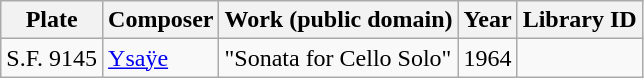<table style="border:1px solid gray" class="wikitable sortable">
<tr>
<th>Plate</th>
<th>Composer</th>
<th>Work (public domain)</th>
<th>Year</th>
<th>Library ID</th>
</tr>
<tr>
<td>S.F. 9145</td>
<td><a href='#'>Ysaÿe</a></td>
<td>"Sonata for Cello Solo"</td>
<td>1964</td>
<td></td>
</tr>
</table>
